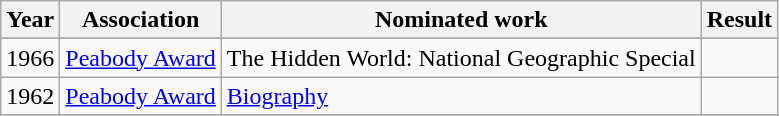<table class="wikitable">
<tr>
<th>Year</th>
<th>Association</th>
<th>Nominated work</th>
<th>Result</th>
</tr>
<tr>
</tr>
<tr>
</tr>
<tr>
<td>1966</td>
<td><a href='#'>Peabody Award</a></td>
<td>The Hidden World: National Geographic Special</td>
<td></td>
</tr>
<tr>
<td>1962</td>
<td><a href='#'>Peabody Award</a></td>
<td><a href='#'>Biography</a></td>
<td></td>
</tr>
<tr>
</tr>
</table>
